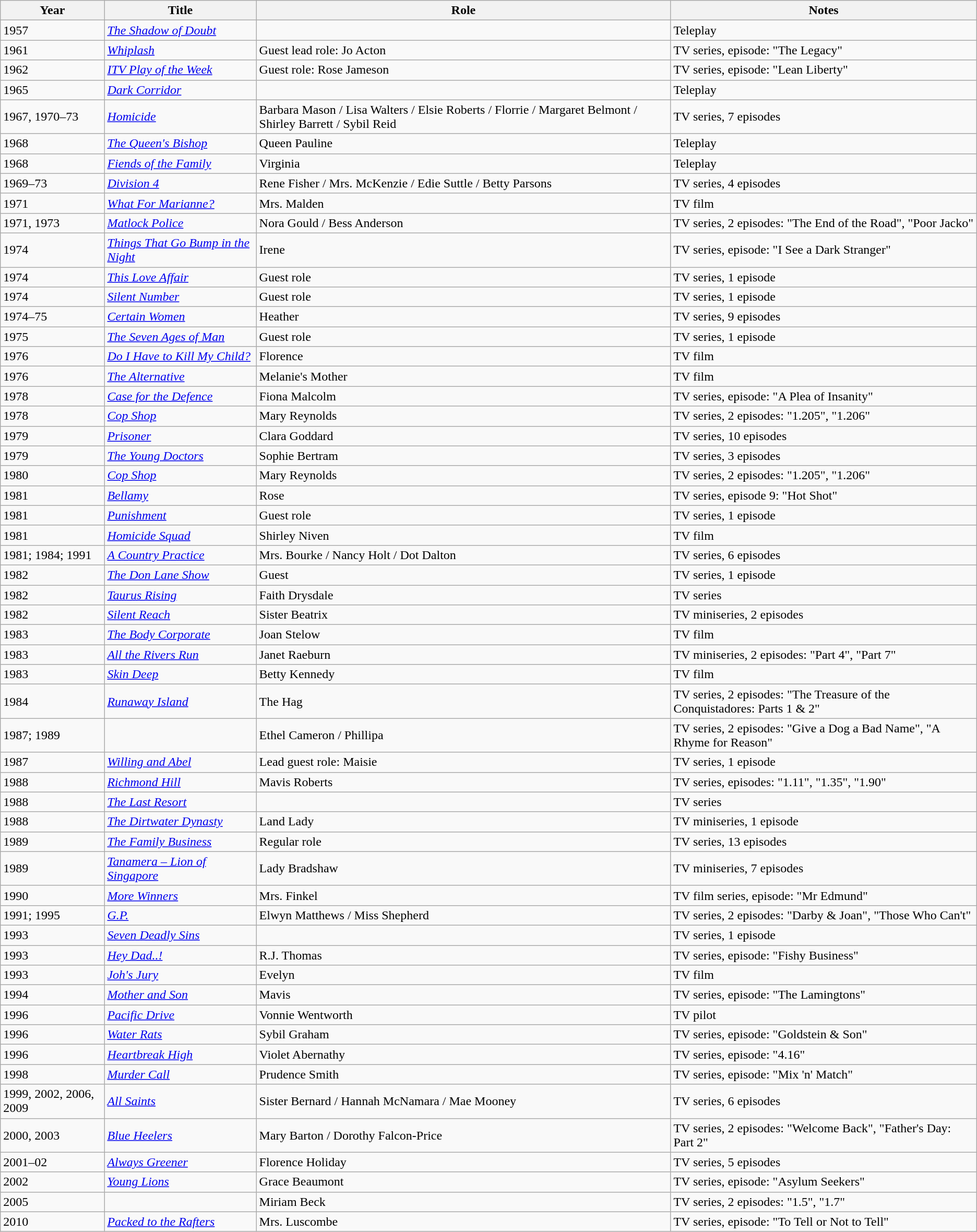<table class="wikitable sortable">
<tr>
<th>Year</th>
<th>Title</th>
<th>Role</th>
<th class="unsortable">Notes</th>
</tr>
<tr>
<td>1957</td>
<td><em><a href='#'>The Shadow of Doubt</a></em></td>
<td></td>
<td>Teleplay</td>
</tr>
<tr>
<td>1961</td>
<td><em><a href='#'>Whiplash</a></em></td>
<td>Guest lead role: Jo Acton</td>
<td>TV series, episode: "The Legacy"</td>
</tr>
<tr>
<td>1962</td>
<td><em><a href='#'>ITV Play of the Week</a></em></td>
<td>Guest role: Rose Jameson</td>
<td>TV series, episode: "Lean Liberty"</td>
</tr>
<tr>
<td>1965</td>
<td><em><a href='#'>Dark Corridor</a></em></td>
<td></td>
<td>Teleplay</td>
</tr>
<tr>
<td>1967, 1970–73</td>
<td><em><a href='#'>Homicide</a></em></td>
<td>Barbara Mason / Lisa Walters / Elsie Roberts / Florrie / Margaret Belmont / Shirley Barrett / Sybil Reid</td>
<td>TV series, 7 episodes</td>
</tr>
<tr>
<td>1968</td>
<td><em><a href='#'>The Queen's Bishop</a></em></td>
<td>Queen Pauline</td>
<td>Teleplay</td>
</tr>
<tr>
<td>1968</td>
<td><em><a href='#'>Fiends of the Family</a></em></td>
<td>Virginia</td>
<td>Teleplay</td>
</tr>
<tr>
<td>1969–73</td>
<td><em><a href='#'>Division 4</a></em></td>
<td>Rene Fisher / Mrs. McKenzie / Edie Suttle / Betty Parsons</td>
<td>TV series, 4 episodes</td>
</tr>
<tr>
<td>1971</td>
<td><em><a href='#'>What For Marianne?</a></em></td>
<td>Mrs. Malden</td>
<td>TV film</td>
</tr>
<tr>
<td>1971, 1973</td>
<td><em><a href='#'>Matlock Police</a></em></td>
<td>Nora Gould / Bess Anderson</td>
<td>TV series, 2 episodes: "The End of the Road", "Poor Jacko"</td>
</tr>
<tr>
<td>1974</td>
<td><em><a href='#'>Things That Go Bump in the Night</a></em></td>
<td>Irene</td>
<td>TV series, episode: "I See a Dark Stranger"</td>
</tr>
<tr>
<td>1974</td>
<td><em><a href='#'> This Love Affair</a></em></td>
<td>Guest role</td>
<td>TV series, 1 episode</td>
</tr>
<tr>
<td>1974</td>
<td><em><a href='#'>Silent Number</a></em></td>
<td>Guest role</td>
<td>TV series, 1 episode</td>
</tr>
<tr>
<td>1974–75</td>
<td><em><a href='#'>Certain Women</a></em></td>
<td>Heather</td>
<td>TV series, 9 episodes</td>
</tr>
<tr>
<td>1975</td>
<td><em><a href='#'>The Seven Ages of Man</a></em></td>
<td>Guest role</td>
<td>TV series, 1 episode</td>
</tr>
<tr>
<td>1976</td>
<td><em><a href='#'>Do I Have to Kill My Child?</a></em></td>
<td>Florence</td>
<td>TV film</td>
</tr>
<tr>
<td>1976</td>
<td><em><a href='#'>The Alternative</a></em></td>
<td>Melanie's Mother</td>
<td>TV film</td>
</tr>
<tr>
<td>1978</td>
<td><em><a href='#'>Case for the Defence</a></em></td>
<td>Fiona Malcolm</td>
<td>TV series, episode: "A Plea of Insanity"</td>
</tr>
<tr>
<td>1978</td>
<td><em><a href='#'>Cop Shop</a></em></td>
<td>Mary Reynolds</td>
<td>TV series, 2 episodes: "1.205", "1.206"</td>
</tr>
<tr>
<td>1979</td>
<td><em><a href='#'>Prisoner</a></em></td>
<td>Clara Goddard</td>
<td>TV series, 10 episodes</td>
</tr>
<tr>
<td>1979</td>
<td><em><a href='#'>The Young Doctors</a></em></td>
<td>Sophie Bertram</td>
<td>TV series, 3 episodes</td>
</tr>
<tr>
<td>1980</td>
<td><em><a href='#'>Cop Shop</a></em></td>
<td>Mary Reynolds</td>
<td>TV series, 2 episodes: "1.205", "1.206"</td>
</tr>
<tr>
<td>1981</td>
<td><em><a href='#'>Bellamy</a></em></td>
<td>Rose</td>
<td>TV series, episode 9: "Hot Shot"</td>
</tr>
<tr>
<td>1981</td>
<td><em><a href='#'>Punishment</a></em></td>
<td>Guest role</td>
<td>TV series, 1 episode</td>
</tr>
<tr>
<td>1981</td>
<td><em><a href='#'>Homicide Squad</a></em></td>
<td>Shirley Niven</td>
<td>TV film</td>
</tr>
<tr>
<td>1981; 1984; 1991</td>
<td><em><a href='#'>A Country Practice</a></em></td>
<td>Mrs. Bourke / Nancy Holt / Dot Dalton</td>
<td>TV series, 6 episodes</td>
</tr>
<tr>
<td>1982</td>
<td><em><a href='#'>The Don Lane Show</a></em></td>
<td>Guest</td>
<td>TV series, 1 episode</td>
</tr>
<tr>
<td>1982</td>
<td><em><a href='#'>Taurus Rising</a></em></td>
<td>Faith Drysdale</td>
<td>TV series</td>
</tr>
<tr>
<td>1982</td>
<td><em><a href='#'>Silent Reach</a></em></td>
<td>Sister Beatrix</td>
<td>TV miniseries, 2 episodes</td>
</tr>
<tr>
<td>1983</td>
<td><em><a href='#'>The Body Corporate</a></em></td>
<td>Joan Stelow</td>
<td>TV film</td>
</tr>
<tr>
<td>1983</td>
<td><em><a href='#'>All the Rivers Run</a></em></td>
<td>Janet Raeburn</td>
<td>TV miniseries, 2 episodes: "Part 4", "Part 7"</td>
</tr>
<tr>
<td>1983</td>
<td><em><a href='#'>Skin Deep</a></em></td>
<td>Betty Kennedy</td>
<td>TV film</td>
</tr>
<tr>
<td>1984</td>
<td><em><a href='#'>Runaway Island</a></em></td>
<td>The Hag</td>
<td>TV series, 2 episodes: "The Treasure of the Conquistadores: Parts 1 & 2"</td>
</tr>
<tr>
<td>1987; 1989</td>
<td><em></em></td>
<td>Ethel Cameron / Phillipa</td>
<td>TV series, 2 episodes: "Give a Dog a Bad Name", "A Rhyme for Reason"</td>
</tr>
<tr>
<td>1987</td>
<td><em><a href='#'>Willing and Abel</a></em></td>
<td>Lead guest role: Maisie</td>
<td>TV series, 1 episode</td>
</tr>
<tr>
<td>1988</td>
<td><em><a href='#'>Richmond Hill</a></em></td>
<td>Mavis Roberts</td>
<td>TV series, episodes: "1.11", "1.35", "1.90"</td>
</tr>
<tr>
<td>1988</td>
<td><em><a href='#'>The Last Resort</a></em></td>
<td></td>
<td>TV series</td>
</tr>
<tr>
<td>1988</td>
<td><em><a href='#'>The Dirtwater Dynasty</a></em></td>
<td>Land Lady</td>
<td>TV miniseries, 1 episode</td>
</tr>
<tr>
<td>1989</td>
<td><em><a href='#'>The Family Business</a></em></td>
<td>Regular role</td>
<td>TV series, 13 episodes</td>
</tr>
<tr>
<td>1989</td>
<td><em><a href='#'>Tanamera – Lion of Singapore</a></em></td>
<td>Lady Bradshaw</td>
<td>TV miniseries, 7 episodes</td>
</tr>
<tr>
<td>1990</td>
<td><em><a href='#'>More Winners</a></em></td>
<td>Mrs. Finkel</td>
<td>TV film series, episode: "Mr Edmund"</td>
</tr>
<tr>
<td>1991; 1995</td>
<td><em><a href='#'>G.P.</a></em></td>
<td>Elwyn Matthews / Miss Shepherd</td>
<td>TV series, 2 episodes: "Darby & Joan", "Those Who Can't"</td>
</tr>
<tr>
<td>1993</td>
<td><em><a href='#'>Seven Deadly Sins</a></em></td>
<td></td>
<td>TV series, 1 episode</td>
</tr>
<tr>
<td>1993</td>
<td><em><a href='#'>Hey Dad..!</a></em></td>
<td>R.J. Thomas</td>
<td>TV series, episode: "Fishy Business"</td>
</tr>
<tr>
<td>1993</td>
<td><em><a href='#'>Joh's Jury</a></em></td>
<td>Evelyn</td>
<td>TV film</td>
</tr>
<tr>
<td>1994</td>
<td><em><a href='#'>Mother and Son</a></em></td>
<td>Mavis</td>
<td>TV series, episode: "The Lamingtons"</td>
</tr>
<tr>
<td>1996</td>
<td><em><a href='#'>Pacific Drive</a></em></td>
<td>Vonnie Wentworth</td>
<td>TV pilot</td>
</tr>
<tr>
<td>1996</td>
<td><em><a href='#'>Water Rats</a></em></td>
<td>Sybil Graham</td>
<td>TV series, episode: "Goldstein & Son"</td>
</tr>
<tr>
<td>1996</td>
<td><em><a href='#'>Heartbreak High</a></em></td>
<td>Violet Abernathy</td>
<td>TV series, episode: "4.16"</td>
</tr>
<tr>
<td>1998</td>
<td><em><a href='#'>Murder Call</a></em></td>
<td>Prudence Smith</td>
<td>TV series, episode: "Mix 'n' Match"</td>
</tr>
<tr>
<td>1999, 2002, 2006, 2009</td>
<td><em><a href='#'>All Saints</a></em></td>
<td>Sister Bernard / Hannah McNamara / Mae Mooney</td>
<td>TV series, 6 episodes</td>
</tr>
<tr>
<td>2000, 2003</td>
<td><em><a href='#'>Blue Heelers</a></em></td>
<td>Mary Barton / Dorothy Falcon-Price</td>
<td>TV series, 2 episodes: "Welcome Back", "Father's Day: Part 2"</td>
</tr>
<tr>
<td>2001–02</td>
<td><em><a href='#'>Always Greener</a></em></td>
<td>Florence Holiday</td>
<td>TV series, 5 episodes</td>
</tr>
<tr>
<td>2002</td>
<td><em><a href='#'>Young Lions</a></em></td>
<td>Grace Beaumont</td>
<td>TV series, episode: "Asylum Seekers"</td>
</tr>
<tr>
<td>2005</td>
<td><em></em></td>
<td>Miriam Beck</td>
<td>TV series, 2 episodes: "1.5", "1.7"</td>
</tr>
<tr>
<td>2010</td>
<td><em><a href='#'>Packed to the Rafters</a></em></td>
<td>Mrs. Luscombe</td>
<td>TV series, episode: "To Tell or Not to Tell"</td>
</tr>
</table>
